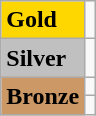<table class="wikitable">
<tr>
<td bgcolor="gold"><strong>Gold</strong></td>
<td></td>
</tr>
<tr>
<td bgcolor="silver"><strong>Silver</strong></td>
<td></td>
</tr>
<tr>
<td rowspan="2" bgcolor="#cc9966"><strong>Bronze</strong></td>
<td></td>
</tr>
<tr>
<td></td>
</tr>
</table>
